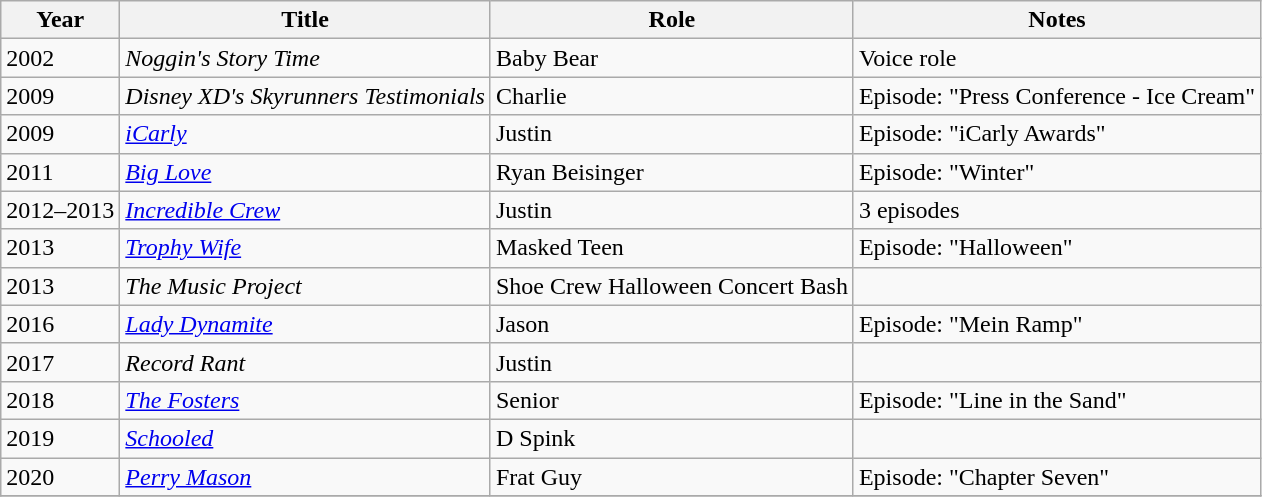<table class="wikitable sortable">
<tr>
<th>Year</th>
<th>Title</th>
<th>Role</th>
<th class="unsortable">Notes</th>
</tr>
<tr>
<td>2002</td>
<td><em>Noggin's Story Time</em></td>
<td>Baby Bear</td>
<td>Voice role</td>
</tr>
<tr>
<td>2009</td>
<td><em>Disney XD's Skyrunners Testimonials</em></td>
<td>Charlie</td>
<td>Episode: "Press Conference - Ice Cream"</td>
</tr>
<tr>
<td>2009</td>
<td><em><a href='#'>iCarly</a></em></td>
<td>Justin</td>
<td>Episode: "iCarly Awards"</td>
</tr>
<tr>
<td>2011</td>
<td><em><a href='#'>Big Love</a></em></td>
<td>Ryan Beisinger</td>
<td>Episode: "Winter"</td>
</tr>
<tr>
<td>2012–2013</td>
<td><em><a href='#'>Incredible Crew</a></em></td>
<td>Justin</td>
<td>3 episodes</td>
</tr>
<tr>
<td>2013</td>
<td><em><a href='#'>Trophy Wife</a></em></td>
<td>Masked Teen</td>
<td>Episode: "Halloween"</td>
</tr>
<tr>
<td>2013</td>
<td><em>The Music Project</em></td>
<td>Shoe Crew Halloween Concert Bash</td>
<td></td>
</tr>
<tr>
<td>2016</td>
<td><em><a href='#'>Lady Dynamite</a></em></td>
<td>Jason</td>
<td>Episode: "Mein Ramp"</td>
</tr>
<tr>
<td>2017</td>
<td><em>Record Rant</em></td>
<td>Justin</td>
<td></td>
</tr>
<tr>
<td>2018</td>
<td><em><a href='#'>The Fosters</a></em></td>
<td>Senior</td>
<td>Episode: "Line in the Sand"</td>
</tr>
<tr>
<td>2019</td>
<td><em><a href='#'>Schooled</a></em></td>
<td>D Spink</td>
<td></td>
</tr>
<tr>
<td>2020</td>
<td><em><a href='#'>Perry Mason</a></em></td>
<td>Frat Guy</td>
<td>Episode: "Chapter Seven"</td>
</tr>
<tr>
</tr>
</table>
